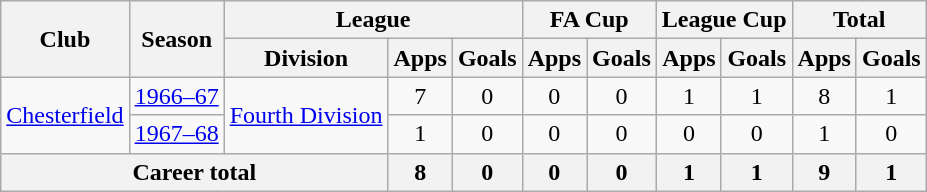<table class="wikitable" style="text-align: center;">
<tr>
<th rowspan="2">Club</th>
<th rowspan="2">Season</th>
<th colspan="3">League</th>
<th colspan="2">FA Cup</th>
<th colspan="2">League Cup</th>
<th colspan="2">Total</th>
</tr>
<tr>
<th>Division</th>
<th>Apps</th>
<th>Goals</th>
<th>Apps</th>
<th>Goals</th>
<th>Apps</th>
<th>Goals</th>
<th>Apps</th>
<th>Goals</th>
</tr>
<tr>
<td rowspan="2"><a href='#'>Chesterfield</a></td>
<td><a href='#'>1966–67</a></td>
<td rowspan="2"><a href='#'>Fourth Division</a></td>
<td>7</td>
<td>0</td>
<td>0</td>
<td>0</td>
<td>1</td>
<td>1</td>
<td>8</td>
<td>1</td>
</tr>
<tr>
<td><a href='#'>1967–68</a></td>
<td>1</td>
<td>0</td>
<td>0</td>
<td>0</td>
<td>0</td>
<td>0</td>
<td>1</td>
<td>0</td>
</tr>
<tr>
<th colspan="3">Career total</th>
<th>8</th>
<th>0</th>
<th>0</th>
<th>0</th>
<th>1</th>
<th>1</th>
<th>9</th>
<th>1</th>
</tr>
</table>
